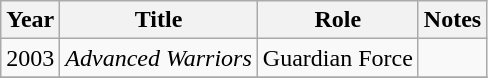<table class="wikitable">
<tr>
<th>Year</th>
<th>Title</th>
<th>Role</th>
<th>Notes</th>
</tr>
<tr>
<td>2003</td>
<td><em>Advanced Warriors</em></td>
<td>Guardian Force</td>
<td></td>
</tr>
<tr>
</tr>
</table>
